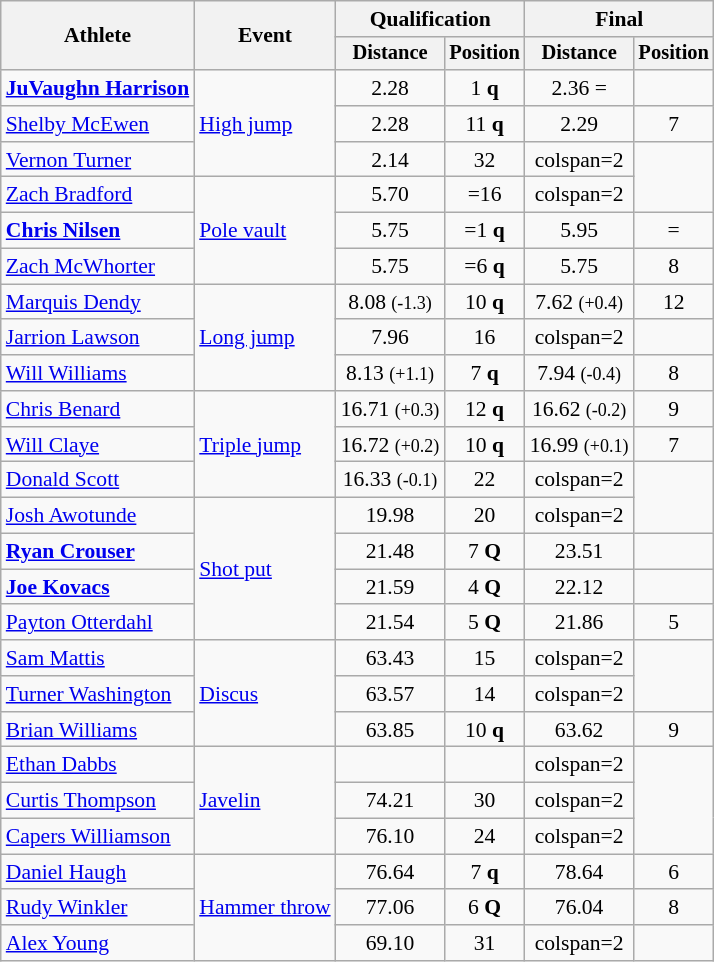<table class="wikitable" style="font-size:90%">
<tr>
<th rowspan="2">Athlete</th>
<th rowspan="2">Event</th>
<th colspan="2">Qualification</th>
<th colspan="2">Final</th>
</tr>
<tr style="font-size:95%">
<th>Distance</th>
<th>Position</th>
<th>Distance</th>
<th>Position</th>
</tr>
<tr align="center">
<td align="left"><strong><a href='#'>JuVaughn Harrison</a></strong></td>
<td rowspan="3" align="left"><a href='#'>High jump</a></td>
<td>2.28</td>
<td>1 <strong>q</strong></td>
<td>2.36 =<strong></strong></td>
<td></td>
</tr>
<tr align="center">
<td align="left"><a href='#'>Shelby McEwen</a></td>
<td>2.28 <strong></strong></td>
<td>11 <strong>q</strong></td>
<td>2.29 <strong></strong></td>
<td>7</td>
</tr>
<tr align="center">
<td align="left"><a href='#'>Vernon Turner</a></td>
<td>2.14</td>
<td>32</td>
<td>colspan=2 </td>
</tr>
<tr align="center">
<td align="left"><a href='#'>Zach Bradford</a></td>
<td rowspan="3" align="left"><a href='#'>Pole vault</a></td>
<td>5.70</td>
<td>=16</td>
<td>colspan=2 </td>
</tr>
<tr align="center">
<td align="left"><strong><a href='#'>Chris Nilsen</a></strong></td>
<td>5.75</td>
<td>=1 <strong>q</strong></td>
<td>5.95 <strong></strong></td>
<td>=</td>
</tr>
<tr align="center">
<td align="left"><a href='#'>Zach McWhorter</a></td>
<td>5.75</td>
<td>=6 <strong>q</strong></td>
<td>5.75</td>
<td>8</td>
</tr>
<tr align="center">
<td align="left"><a href='#'>Marquis Dendy</a></td>
<td rowspan="3" align="left"><a href='#'>Long jump</a></td>
<td>8.08 <small>(-1.3)</small></td>
<td>10 <strong>q</strong></td>
<td>7.62 <small>(+0.4)</small></td>
<td>12</td>
</tr>
<tr align="center">
<td align="left"><a href='#'>Jarrion Lawson</a></td>
<td>7.96</td>
<td>16</td>
<td>colspan=2 </td>
</tr>
<tr align="center">
<td align="left"><a href='#'>Will Williams</a></td>
<td>8.13 <small>(+1.1)</small></td>
<td>7 <strong>q</strong></td>
<td>7.94 <small>(-0.4)</small></td>
<td>8</td>
</tr>
<tr align="center">
<td align="left"><a href='#'>Chris Benard</a></td>
<td rowspan="3" align="left"><a href='#'>Triple jump</a></td>
<td>16.71 <small>(+0.3)</small></td>
<td>12 <strong>q</strong></td>
<td>16.62 <small>(-0.2)</small></td>
<td>9</td>
</tr>
<tr align="center">
<td align="left"><a href='#'>Will Claye</a></td>
<td>16.72 <small>(+0.2)</small></td>
<td>10 <strong>q</strong></td>
<td>16.99 <small>(+0.1)</small> <strong></strong></td>
<td>7</td>
</tr>
<tr align="center">
<td align="left"><a href='#'>Donald Scott</a></td>
<td>16.33 <small>(-0.1)</small></td>
<td>22</td>
<td>colspan=2 </td>
</tr>
<tr align="center">
<td align="left"><a href='#'>Josh Awotunde</a></td>
<td rowspan="4" align="left"><a href='#'>Shot put</a></td>
<td>19.98</td>
<td>20</td>
<td>colspan=2 </td>
</tr>
<tr align="center">
<td align="left"><strong><a href='#'>Ryan Crouser</a></strong></td>
<td>21.48</td>
<td>7 <strong>Q</strong></td>
<td>23.51 <strong></strong></td>
<td></td>
</tr>
<tr align="center">
<td align="left"><strong><a href='#'>Joe Kovacs</a></strong></td>
<td>21.59</td>
<td>4 <strong>Q</strong></td>
<td>22.12</td>
<td></td>
</tr>
<tr align="center">
<td align="left"><a href='#'>Payton Otterdahl</a></td>
<td>21.54</td>
<td>5 <strong>Q</strong></td>
<td>21.86</td>
<td>5</td>
</tr>
<tr align="center">
<td align="left"><a href='#'>Sam Mattis</a></td>
<td rowspan="3" align="left"><a href='#'>Discus</a></td>
<td>63.43</td>
<td>15</td>
<td>colspan=2 </td>
</tr>
<tr align="center">
<td align="left"><a href='#'>Turner Washington</a></td>
<td>63.57</td>
<td>14</td>
<td>colspan=2 </td>
</tr>
<tr align="center">
<td align="left"><a href='#'>Brian Williams</a></td>
<td>63.85 <strong></strong></td>
<td>10 <strong>q</strong></td>
<td>63.62</td>
<td>9</td>
</tr>
<tr align="center">
<td align="left"><a href='#'>Ethan Dabbs</a></td>
<td rowspan="3" align="left"><a href='#'>Javelin</a></td>
<td><strong></strong></td>
<td></td>
<td>colspan=2 </td>
</tr>
<tr align="center">
<td align="left"><a href='#'>Curtis Thompson</a></td>
<td>74.21</td>
<td>30</td>
<td>colspan=2 </td>
</tr>
<tr align="center">
<td align="left"><a href='#'>Capers Williamson</a></td>
<td>76.10</td>
<td>24</td>
<td>colspan=2 </td>
</tr>
<tr align="center">
<td align="left"><a href='#'>Daniel Haugh</a></td>
<td rowspan="3" align="left"><a href='#'>Hammer throw</a></td>
<td>76.64</td>
<td>7 <strong>q</strong></td>
<td>78.64 <strong></strong></td>
<td>6</td>
</tr>
<tr align="center">
<td align="left"><a href='#'>Rudy Winkler</a></td>
<td>77.06</td>
<td>6 <strong>Q</strong></td>
<td>76.04</td>
<td>8</td>
</tr>
<tr align="center">
<td align="left"><a href='#'>Alex Young</a></td>
<td>69.10</td>
<td>31</td>
<td>colspan=2 </td>
</tr>
</table>
